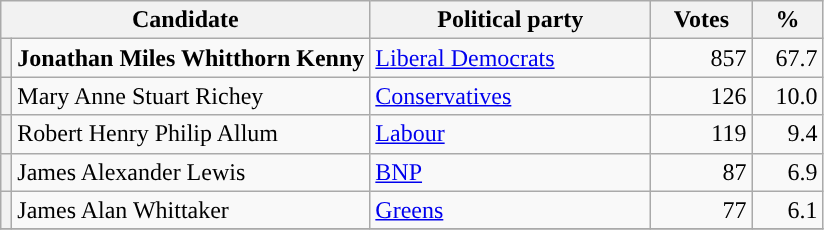<table class="wikitable">
<tr>
<th valign=top colspan="2" style="width: 180px">Candidate</th>
<th valign=top style="width: 180px">Political party</th>
<th valign=top style="width: 60px">Votes</th>
<th valign=top style="width: 40px">%</th>
</tr>
<tr>
<th style="background-color: "></th>
<td><strong>Jonathan Miles Whitthorn Kenny</strong></td>
<td><a href='#'>Liberal Democrats</a></td>
<td align="right">857</td>
<td align="right">67.7</td>
</tr>
<tr>
<th style="background-color: "></th>
<td>Mary Anne Stuart Richey</td>
<td><a href='#'>Conservatives</a></td>
<td align="right">126</td>
<td align="right">10.0</td>
</tr>
<tr>
<th style="background-color: "></th>
<td>Robert Henry Philip Allum</td>
<td><a href='#'>Labour</a></td>
<td align="right">119</td>
<td align="right">9.4</td>
</tr>
<tr>
<th style="background-color: "></th>
<td>James Alexander Lewis</td>
<td><a href='#'>BNP</a></td>
<td align="right">87</td>
<td align="right">6.9</td>
</tr>
<tr>
<th style="background-color: "></th>
<td>James Alan Whittaker</td>
<td><a href='#'>Greens</a></td>
<td align="right">77</td>
<td align="right">6.1</td>
</tr>
<tr>
</tr>
</table>
